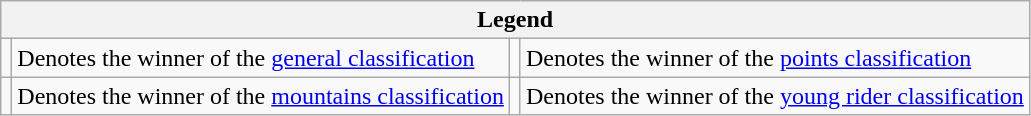<table class="wikitable">
<tr>
<th scope="col" colspan="4">Legend</th>
</tr>
<tr>
<td></td>
<td>Denotes the winner of the <a href='#'>general classification</a></td>
<td></td>
<td>Denotes the winner of the <a href='#'>points classification</a></td>
</tr>
<tr>
<td></td>
<td>Denotes the winner of the <a href='#'>mountains classification</a></td>
<td></td>
<td>Denotes the winner of the <a href='#'>young rider classification</a></td>
</tr>
</table>
